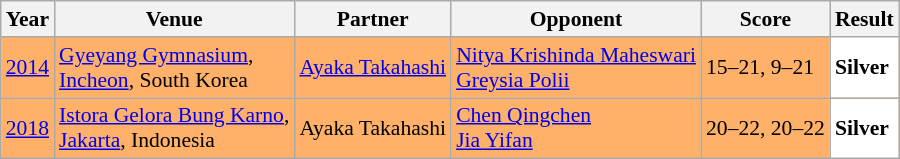<table class="sortable wikitable" style="font-size: 90%">
<tr>
<th>Year</th>
<th>Venue</th>
<th>Partner</th>
<th>Opponent</th>
<th>Score</th>
<th>Result</th>
</tr>
<tr style="background:#FFB069">
<td align="center"><a href='#'>2014</a></td>
<td align="left"><a href='#'>Gyeyang Gymnasium</a>,<br><a href='#'>Incheon</a>, South Korea</td>
<td align="left"> <a href='#'>Ayaka Takahashi</a></td>
<td align="left"> <a href='#'>Nitya Krishinda Maheswari</a> <br>  <a href='#'>Greysia Polii</a></td>
<td align="left">15–21, 9–21</td>
<td style="text-align:left; background:white"> <strong>Silver</strong></td>
</tr>
<tr style="background:#FFB069">
<td align="center"><a href='#'>2018</a></td>
<td align="left"><a href='#'>Istora Gelora Bung Karno</a>,<br><a href='#'>Jakarta</a>, Indonesia</td>
<td align="left"> Ayaka Takahashi</td>
<td align="left"> <a href='#'>Chen Qingchen</a> <br>  <a href='#'>Jia Yifan</a></td>
<td align="left">20–22, 20–22</td>
<td style="text-align:left; background:white"> <strong>Silver</strong></td>
</tr>
</table>
